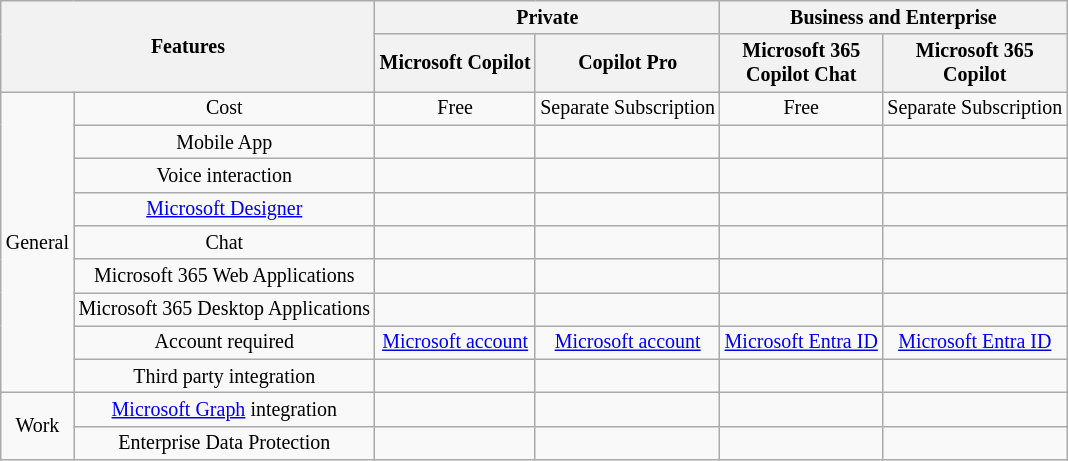<table class="wikitable sortable mw-collapsible" style="margin:auto; font-size:smaller; text-align:center;">
<tr>
<th colspan="2" rowspan="2">Features</th>
<th colspan="2">Private</th>
<th colspan="2">Business and Enterprise</th>
</tr>
<tr>
<th>Microsoft Copilot</th>
<th>Copilot Pro</th>
<th>Microsoft 365<br>Copilot Chat</th>
<th>Microsoft 365<br>Copilot</th>
</tr>
<tr>
<td rowspan="9">General</td>
<td>Cost</td>
<td>Free</td>
<td>Separate Subscription</td>
<td>Free</td>
<td>Separate Subscription</td>
</tr>
<tr>
<td>Mobile App</td>
<td></td>
<td></td>
<td></td>
<td></td>
</tr>
<tr>
<td>Voice interaction</td>
<td></td>
<td></td>
<td></td>
<td></td>
</tr>
<tr>
<td><a href='#'>Microsoft Designer</a></td>
<td></td>
<td></td>
<td></td>
<td></td>
</tr>
<tr>
<td>Chat</td>
<td></td>
<td></td>
<td></td>
<td></td>
</tr>
<tr>
<td>Microsoft 365 Web Applications</td>
<td></td>
<td></td>
<td></td>
<td></td>
</tr>
<tr>
<td>Microsoft 365 Desktop Applications</td>
<td></td>
<td></td>
<td></td>
<td></td>
</tr>
<tr>
<td>Account required</td>
<td><a href='#'>Microsoft account</a></td>
<td><a href='#'>Microsoft account</a></td>
<td><a href='#'>Microsoft Entra ID</a></td>
<td><a href='#'>Microsoft Entra ID</a></td>
</tr>
<tr>
<td>Third party integration</td>
<td></td>
<td></td>
<td></td>
<td></td>
</tr>
<tr>
<td rowspan="2">Work</td>
<td><a href='#'>Microsoft Graph</a> integration</td>
<td></td>
<td></td>
<td></td>
<td></td>
</tr>
<tr>
<td>Enterprise Data Protection</td>
<td></td>
<td></td>
<td></td>
<td></td>
</tr>
</table>
